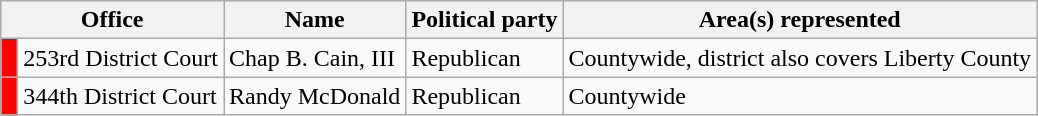<table class="wikitable">
<tr>
<th colspan="2">Office</th>
<th>Name</th>
<th>Political party</th>
<th>Area(s) represented</th>
</tr>
<tr>
<td bgcolor="red"> </td>
<td>253rd District Court</td>
<td>Chap B. Cain, III</td>
<td>Republican</td>
<td>Countywide, district also covers Liberty County</td>
</tr>
<tr>
<td bgcolor="red"> </td>
<td>344th District Court</td>
<td>Randy McDonald</td>
<td>Republican</td>
<td>Countywide</td>
</tr>
</table>
